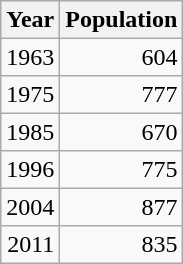<table class="wikitable" style="line-height:1.1em;">
<tr>
<th>Year</th>
<th>Population</th>
</tr>
<tr align="right">
<td>1963</td>
<td>604</td>
</tr>
<tr align="right">
<td>1975</td>
<td>777</td>
</tr>
<tr align="right">
<td>1985</td>
<td>670</td>
</tr>
<tr align="right">
<td>1996</td>
<td>775</td>
</tr>
<tr align="right">
<td>2004</td>
<td>877</td>
</tr>
<tr align="right">
<td>2011</td>
<td>835</td>
</tr>
</table>
